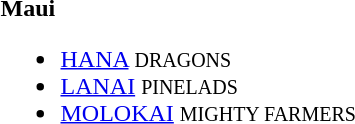<table>
<tr>
<td><strong>Maui</strong><br><ul><li><a href='#'>HANA</a> <small>DRAGONS</small></li><li><a href='#'>LANAI</a> <small>PINELADS</small></li><li><a href='#'>MOLOKAI</a> <small>MIGHTY FARMERS</small></li></ul></td>
</tr>
</table>
